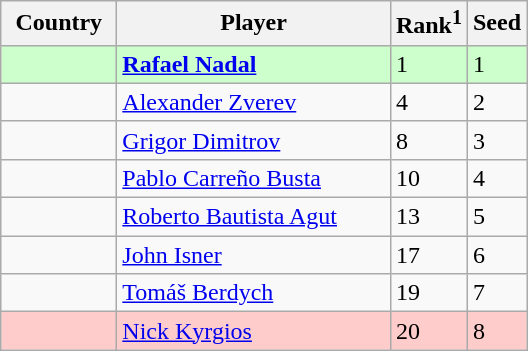<table class="sortable wikitable">
<tr>
<th width="70">Country</th>
<th width="175">Player</th>
<th>Rank<sup>1</sup></th>
<th>Seed</th>
</tr>
<tr style="background:#cfc;">
<td></td>
<td><strong><a href='#'>Rafael Nadal</a></strong></td>
<td>1</td>
<td>1</td>
</tr>
<tr>
<td></td>
<td><a href='#'>Alexander Zverev</a></td>
<td>4</td>
<td>2</td>
</tr>
<tr>
<td></td>
<td><a href='#'>Grigor Dimitrov</a></td>
<td>8</td>
<td>3</td>
</tr>
<tr>
<td></td>
<td><a href='#'>Pablo Carreño Busta</a></td>
<td>10</td>
<td>4</td>
</tr>
<tr>
<td></td>
<td><a href='#'>Roberto Bautista Agut</a></td>
<td>13</td>
<td>5</td>
</tr>
<tr>
<td></td>
<td><a href='#'>John Isner</a></td>
<td>17</td>
<td>6</td>
</tr>
<tr>
<td></td>
<td><a href='#'>Tomáš Berdych</a></td>
<td>19</td>
<td>7</td>
</tr>
<tr style="background:#fcc;">
<td></td>
<td><a href='#'>Nick Kyrgios</a></td>
<td>20</td>
<td>8</td>
</tr>
</table>
